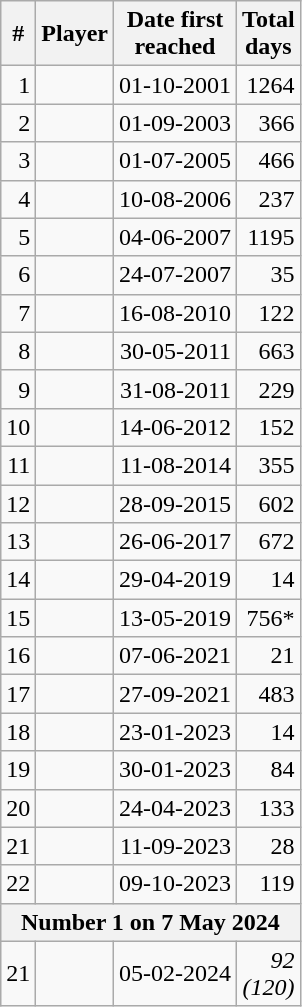<table class="wikitable sortable sort-under" style="text-align:right">
<tr>
<th>#</th>
<th>Player</th>
<th data-sort-type="date">Date first<br>reached</th>
<th>Total<br>days</th>
</tr>
<tr style="display:none;">
<td>0</td>
<td>!a</td>
<td>!a</td>
<td>August 1, 2001</td>
<td>-9999</td>
<td 0></td>
</tr>
<tr>
<td>1</td>
<td style="text-align:left" data-sort-value="Park, Sung-hyun"><strong></strong></td>
<td>01-10-2001</td>
<td>1264</td>
</tr>
<tr>
<td>2</td>
<td style="text-align:left" data-sort-value="Yun, Mi-jin"><strong></strong></td>
<td>01-09-2003</td>
<td>366</td>
</tr>
<tr>
<td>3</td>
<td style="text-align:left" data-sort-value="Lee, Sung-jin"><strong></strong></td>
<td>01-07-2005</td>
<td>466</td>
</tr>
<tr>
<td>4</td>
<td style="text-align:left" data-sort-value="Qian, Jialing"><strong></strong></td>
<td>10-08-2006</td>
<td>237</td>
</tr>
<tr>
<td>5</td>
<td style="text-align:left" data-sort-value="Yun, Ok-hee"><strong></strong></td>
<td>04-06-2007</td>
<td>1195</td>
</tr>
<tr>
<td>6</td>
<td style="text-align:left" data-sort-value="Erdyniyeva, Natalia"><strong></strong></td>
<td>24-07-2007</td>
<td>35</td>
</tr>
<tr>
<td>7</td>
<td style="text-align:left" data-sort-value="Joo, Hyun-jung"><strong></strong></td>
<td>16-08-2010</td>
<td>122</td>
</tr>
<tr>
<td>8</td>
<td style="text-align:left" data-sort-value="Ki, Bo-bae"><strong></strong></td>
<td>30-05-2011</td>
<td>663</td>
</tr>
<tr>
<td>9</td>
<td style="text-align:left" data-sort-value="Jung, Dasomi"><strong></strong></td>
<td>31-08-2011</td>
<td>229</td>
</tr>
<tr>
<td>10</td>
<td style="text-align:left" data-sort-value="Kumari, Deepika"><strong></strong></td>
<td>14-06-2012</td>
<td>152</td>
</tr>
<tr>
<td>11</td>
<td style="text-align:left" data-sort-value="Xu, Jing"><strong></strong></td>
<td>11-08-2014</td>
<td>355</td>
</tr>
<tr>
<td>12</td>
<td style="text-align:left" data-sort-value="Choi, Mi-sun"><strong></strong></td>
<td>28-09-2015</td>
<td>602</td>
</tr>
<tr>
<td>13</td>
<td style="text-align:left" data-sort-value="Chang, Hye-jin"><strong></strong></td>
<td>26-06-2017</td>
<td>672</td>
</tr>
<tr>
<td>14</td>
<td style="text-align:left" data-sort-value="Perova, Ksenia"><strong></strong></td>
<td>29-04-2019</td>
<td>14</td>
</tr>
<tr>
<td>15</td>
<td style="text-align:left" data-sort-value="Kang, Chae-young"><strong></strong></td>
<td>13-05-2019</td>
<td>756*</td>
</tr>
<tr>
<td>16</td>
<td style="text-align:left" data-sort-value="Barbelin, Lisa"><strong></strong></td>
<td>07-06-2021</td>
<td>21</td>
</tr>
<tr>
<td>17</td>
<td style="text-align:left" data-sort-value="An, San"><strong></strong></td>
<td>27-09-2021</td>
<td>483</td>
</tr>
<tr>
<td>18</td>
<td style="text-align:left" data-sort-value="Pitman, Bryony"><strong></strong></td>
<td>23-01-2023</td>
<td>14</td>
</tr>
<tr>
<td>19</td>
<td style="text-align:left" data-sort-value="Bauer, Katharina"><strong></strong></td>
<td>30-01-2023</td>
<td>84</td>
</tr>
<tr>
<td>20</td>
<td style="text-align:left" data-sort-value="Healey, Penny"><strong></strong></td>
<td>24-04-2023</td>
<td>133</td>
</tr>
<tr>
<td>21</td>
<td style="text-align:left" data-sort-value="Kaufhold, Casey"><strong></strong></td>
<td>11-09-2023</td>
<td>28</td>
</tr>
<tr>
<td>22</td>
<td style="text-align:left" data-sort-value="Lim, Si-hyeon"><strong></strong></td>
<td>09-10-2023</td>
<td>119</td>
</tr>
<tr class="sortbottom">
<th colspan="4">Number 1 on 7 May 2024</th>
</tr>
<tr class="sortbottom">
<td>21</td>
<td style="text-align:left" data-sort-value="Kaufhold, Casey"><strong></strong></td>
<td>05-02-2024</td>
<td><em>92<br>(120)</em></td>
</tr>
</table>
